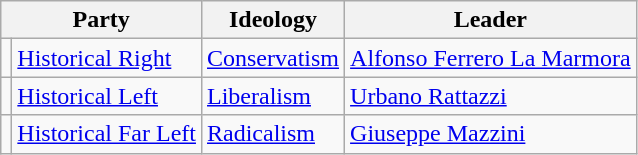<table class=wikitable>
<tr>
<th colspan=2>Party</th>
<th>Ideology</th>
<th>Leader</th>
</tr>
<tr>
<td bgcolor=></td>
<td><a href='#'>Historical Right</a></td>
<td><a href='#'>Conservatism</a></td>
<td><a href='#'>Alfonso Ferrero La Marmora</a></td>
</tr>
<tr>
<td bgcolor=></td>
<td><a href='#'>Historical Left</a></td>
<td><a href='#'>Liberalism</a></td>
<td><a href='#'>Urbano Rattazzi</a></td>
</tr>
<tr>
<td bgcolor=></td>
<td><a href='#'>Historical Far Left</a></td>
<td><a href='#'>Radicalism</a></td>
<td><a href='#'>Giuseppe Mazzini</a></td>
</tr>
</table>
